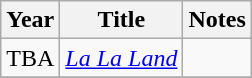<table class="wikitable">
<tr>
<th>Year</th>
<th>Title</th>
<th>Notes</th>
</tr>
<tr>
<td>TBA</td>
<td><em><a href='#'>La La Land</a></em></td>
<td></td>
</tr>
<tr>
</tr>
</table>
